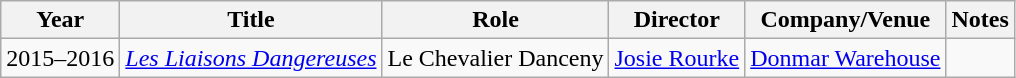<table class="wikitable">
<tr>
<th>Year</th>
<th>Title</th>
<th>Role</th>
<th>Director</th>
<th>Company/Venue</th>
<th>Notes</th>
</tr>
<tr>
<td>2015–2016</td>
<td><em><a href='#'>Les Liaisons Dangereuses</a></em></td>
<td>Le Chevalier Danceny</td>
<td><a href='#'>Josie Rourke</a></td>
<td><a href='#'>Donmar Warehouse</a></td>
<td></td>
</tr>
</table>
